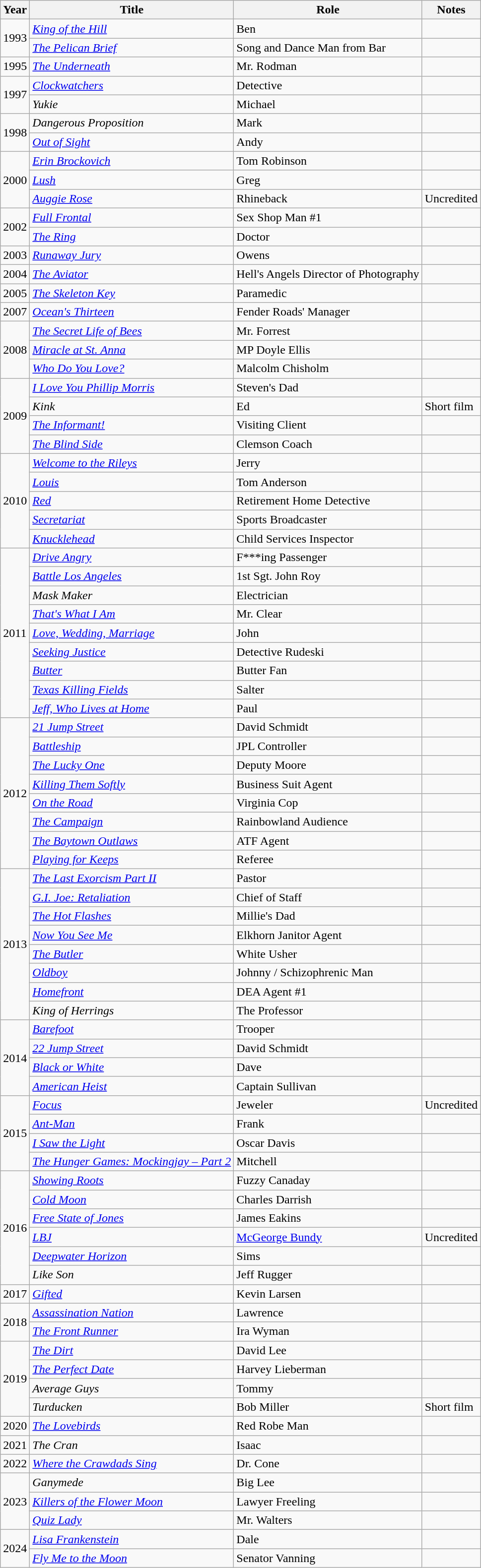<table class="wikitable">
<tr>
<th>Year</th>
<th>Title</th>
<th>Role</th>
<th>Notes</th>
</tr>
<tr>
<td rowspan="2">1993</td>
<td><em><a href='#'>King of the Hill</a></em></td>
<td>Ben</td>
<td></td>
</tr>
<tr>
<td><a href='#'><em>The Pelican Brief</em></a></td>
<td>Song and Dance Man from Bar</td>
<td></td>
</tr>
<tr>
<td>1995</td>
<td><em><a href='#'>The Underneath</a></em></td>
<td>Mr. Rodman</td>
<td></td>
</tr>
<tr>
<td rowspan="2">1997</td>
<td><em><a href='#'>Clockwatchers</a></em></td>
<td>Detective</td>
<td></td>
</tr>
<tr>
<td><em>Yukie</em></td>
<td>Michael</td>
<td></td>
</tr>
<tr>
<td rowspan="2">1998</td>
<td><em>Dangerous Proposition</em></td>
<td>Mark</td>
<td></td>
</tr>
<tr>
<td><em><a href='#'>Out of Sight</a></em></td>
<td>Andy</td>
<td></td>
</tr>
<tr>
<td rowspan="3">2000</td>
<td><em><a href='#'>Erin Brockovich</a></em></td>
<td>Tom Robinson</td>
<td></td>
</tr>
<tr>
<td><em><a href='#'>Lush</a></em></td>
<td>Greg</td>
<td></td>
</tr>
<tr>
<td><em><a href='#'>Auggie Rose</a></em></td>
<td>Rhineback</td>
<td>Uncredited</td>
</tr>
<tr>
<td rowspan="2">2002</td>
<td><em><a href='#'>Full Frontal</a></em></td>
<td>Sex Shop Man #1</td>
<td></td>
</tr>
<tr>
<td><em><a href='#'>The Ring</a></em></td>
<td>Doctor</td>
<td></td>
</tr>
<tr>
<td>2003</td>
<td><em><a href='#'>Runaway Jury</a></em></td>
<td>Owens</td>
<td></td>
</tr>
<tr>
<td>2004</td>
<td><em><a href='#'>The Aviator</a></em></td>
<td>Hell's Angels Director of Photography</td>
<td></td>
</tr>
<tr>
<td>2005</td>
<td><em><a href='#'>The Skeleton Key</a></em></td>
<td>Paramedic</td>
<td></td>
</tr>
<tr>
<td>2007</td>
<td><em><a href='#'>Ocean's Thirteen</a></em></td>
<td>Fender Roads' Manager</td>
<td></td>
</tr>
<tr>
<td rowspan="3">2008</td>
<td><em><a href='#'>The Secret Life of Bees</a></em></td>
<td>Mr. Forrest</td>
<td></td>
</tr>
<tr>
<td><em><a href='#'>Miracle at St. Anna</a></em></td>
<td>MP Doyle Ellis</td>
<td></td>
</tr>
<tr>
<td><em><a href='#'>Who Do You Love?</a></em></td>
<td>Malcolm Chisholm</td>
<td></td>
</tr>
<tr>
<td rowspan="4">2009</td>
<td><em><a href='#'>I Love You Phillip Morris</a></em></td>
<td>Steven's Dad</td>
<td></td>
</tr>
<tr>
<td><em>Kink</em></td>
<td>Ed</td>
<td>Short film</td>
</tr>
<tr>
<td><em><a href='#'>The Informant!</a></em></td>
<td>Visiting Client</td>
<td></td>
</tr>
<tr>
<td><em><a href='#'>The Blind Side</a></em></td>
<td>Clemson Coach</td>
<td></td>
</tr>
<tr>
<td rowspan="5">2010</td>
<td><em><a href='#'>Welcome to the Rileys</a></em></td>
<td>Jerry</td>
<td></td>
</tr>
<tr>
<td><em><a href='#'>Louis</a></em></td>
<td>Tom Anderson</td>
<td></td>
</tr>
<tr>
<td><em><a href='#'>Red</a></em></td>
<td>Retirement Home Detective</td>
<td></td>
</tr>
<tr>
<td><em><a href='#'>Secretariat</a></em></td>
<td>Sports Broadcaster</td>
<td></td>
</tr>
<tr>
<td><em><a href='#'>Knucklehead</a></em></td>
<td>Child Services Inspector</td>
<td></td>
</tr>
<tr>
<td rowspan="9">2011</td>
<td><em><a href='#'>Drive Angry</a></em></td>
<td>F***ing Passenger</td>
<td></td>
</tr>
<tr>
<td><em><a href='#'>Battle Los Angeles</a></em></td>
<td>1st Sgt. John Roy</td>
<td></td>
</tr>
<tr>
<td><em>Mask Maker</em></td>
<td>Electrician</td>
<td></td>
</tr>
<tr>
<td><em><a href='#'>That's What I Am</a></em></td>
<td>Mr. Clear</td>
<td></td>
</tr>
<tr>
<td><em><a href='#'>Love, Wedding, Marriage</a></em></td>
<td>John</td>
<td></td>
</tr>
<tr>
<td><em><a href='#'>Seeking Justice</a></em></td>
<td>Detective Rudeski</td>
<td></td>
</tr>
<tr>
<td><em><a href='#'>Butter</a></em></td>
<td>Butter Fan</td>
<td></td>
</tr>
<tr>
<td><em><a href='#'>Texas Killing Fields</a></em></td>
<td>Salter</td>
<td></td>
</tr>
<tr>
<td><em><a href='#'>Jeff, Who Lives at Home</a></em></td>
<td>Paul</td>
<td></td>
</tr>
<tr>
<td rowspan="8">2012</td>
<td><em><a href='#'>21 Jump Street</a></em></td>
<td>David Schmidt</td>
<td></td>
</tr>
<tr>
<td><em><a href='#'>Battleship</a></em></td>
<td>JPL Controller</td>
<td></td>
</tr>
<tr>
<td><em><a href='#'>The Lucky One</a></em></td>
<td>Deputy Moore</td>
<td></td>
</tr>
<tr>
<td><em><a href='#'>Killing Them Softly</a></em></td>
<td>Business Suit Agent</td>
<td></td>
</tr>
<tr>
<td><em><a href='#'>On the Road</a></em></td>
<td>Virginia Cop</td>
<td></td>
</tr>
<tr>
<td><em><a href='#'>The Campaign</a></em></td>
<td>Rainbowland Audience</td>
<td></td>
</tr>
<tr>
<td><em><a href='#'>The Baytown Outlaws</a></em></td>
<td>ATF Agent</td>
<td></td>
</tr>
<tr>
<td><em><a href='#'>Playing for Keeps</a></em></td>
<td>Referee</td>
<td></td>
</tr>
<tr>
<td rowspan="8">2013</td>
<td><em><a href='#'>The Last Exorcism Part II</a></em></td>
<td>Pastor</td>
<td></td>
</tr>
<tr>
<td><em><a href='#'>G.I. Joe: Retaliation</a></em></td>
<td>Chief of Staff</td>
<td></td>
</tr>
<tr>
<td><em><a href='#'>The Hot Flashes</a></em></td>
<td>Millie's Dad</td>
<td></td>
</tr>
<tr>
<td><em><a href='#'>Now You See Me</a></em></td>
<td>Elkhorn Janitor Agent</td>
<td></td>
</tr>
<tr>
<td><em><a href='#'>The Butler</a></em></td>
<td>White Usher</td>
<td></td>
</tr>
<tr>
<td><em><a href='#'>Oldboy</a></em></td>
<td>Johnny / Schizophrenic Man</td>
<td></td>
</tr>
<tr>
<td><em><a href='#'>Homefront</a></em></td>
<td>DEA Agent #1</td>
<td></td>
</tr>
<tr>
<td><em>King of Herrings</em></td>
<td>The Professor</td>
<td></td>
</tr>
<tr>
<td rowspan="4">2014</td>
<td><em><a href='#'>Barefoot</a></em></td>
<td>Trooper</td>
<td></td>
</tr>
<tr>
<td><em><a href='#'>22 Jump Street</a></em></td>
<td>David Schmidt</td>
<td></td>
</tr>
<tr>
<td><em><a href='#'>Black or White</a></em></td>
<td>Dave</td>
<td></td>
</tr>
<tr>
<td><em><a href='#'>American Heist</a></em></td>
<td>Captain Sullivan</td>
<td></td>
</tr>
<tr>
<td rowspan="4">2015</td>
<td><em><a href='#'>Focus</a></em></td>
<td>Jeweler</td>
<td>Uncredited</td>
</tr>
<tr>
<td><em><a href='#'>Ant-Man</a></em></td>
<td>Frank</td>
<td></td>
</tr>
<tr>
<td><em><a href='#'>I Saw the Light</a></em></td>
<td>Oscar Davis</td>
<td></td>
</tr>
<tr>
<td><em><a href='#'>The Hunger Games: Mockingjay – Part 2</a></em></td>
<td>Mitchell</td>
<td></td>
</tr>
<tr>
<td rowspan="6">2016</td>
<td><em><a href='#'>Showing Roots</a></em></td>
<td>Fuzzy Canaday</td>
<td></td>
</tr>
<tr>
<td><em><a href='#'>Cold Moon</a></em></td>
<td>Charles Darrish</td>
<td></td>
</tr>
<tr>
<td><em><a href='#'>Free State of Jones</a></em></td>
<td>James Eakins</td>
<td></td>
</tr>
<tr>
<td><em><a href='#'>LBJ</a></em></td>
<td><a href='#'>McGeorge Bundy</a></td>
<td>Uncredited</td>
</tr>
<tr>
<td><em><a href='#'>Deepwater Horizon</a></em></td>
<td>Sims</td>
<td></td>
</tr>
<tr>
<td><em>Like Son</em></td>
<td>Jeff Rugger</td>
<td></td>
</tr>
<tr>
<td>2017</td>
<td><em><a href='#'>Gifted</a></em></td>
<td>Kevin Larsen</td>
<td></td>
</tr>
<tr>
<td rowspan="2">2018</td>
<td><em><a href='#'>Assassination Nation</a></em></td>
<td>Lawrence</td>
<td></td>
</tr>
<tr>
<td><em><a href='#'>The Front Runner</a></em></td>
<td>Ira Wyman</td>
<td></td>
</tr>
<tr>
<td rowspan="4">2019</td>
<td><em><a href='#'>The Dirt</a></em></td>
<td>David Lee</td>
<td></td>
</tr>
<tr>
<td><em><a href='#'>The Perfect Date</a></em></td>
<td>Harvey Lieberman</td>
<td></td>
</tr>
<tr>
<td><em>Average Guys</em></td>
<td>Tommy</td>
<td></td>
</tr>
<tr>
<td><em>Turducken</em></td>
<td>Bob Miller</td>
<td>Short film</td>
</tr>
<tr>
<td>2020</td>
<td><em><a href='#'>The Lovebirds</a></em></td>
<td>Red Robe Man</td>
<td></td>
</tr>
<tr>
<td>2021</td>
<td><em>The Cran</em></td>
<td>Isaac</td>
<td></td>
</tr>
<tr>
<td>2022</td>
<td><em><a href='#'>Where the Crawdads Sing</a></em></td>
<td>Dr. Cone</td>
<td></td>
</tr>
<tr>
<td rowspan="3">2023</td>
<td><em>Ganymede</em></td>
<td>Big Lee</td>
<td></td>
</tr>
<tr>
<td><em><a href='#'>Killers of the Flower Moon</a></em></td>
<td>Lawyer Freeling</td>
<td></td>
</tr>
<tr>
<td><em><a href='#'>Quiz Lady</a></em></td>
<td>Mr. Walters</td>
<td></td>
</tr>
<tr>
<td rowspan="2">2024</td>
<td><em><a href='#'>Lisa Frankenstein</a></em></td>
<td>Dale</td>
<td></td>
</tr>
<tr>
<td><em><a href='#'>Fly Me to the Moon</a></em></td>
<td>Senator Vanning</td>
<td></td>
</tr>
</table>
